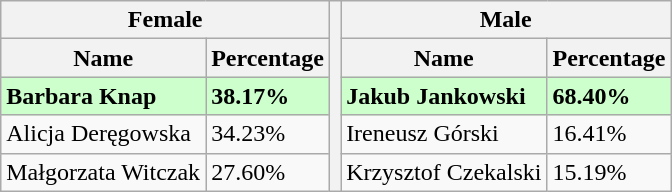<table class="wikitable">
<tr>
<th colspan="2">Female</th>
<th rowspan="5"></th>
<th colspan="2">Male</th>
</tr>
<tr>
<th>Name</th>
<th>Percentage</th>
<th>Name</th>
<th>Percentage</th>
</tr>
<tr style="background:#cfc;">
<td><strong>Barbara Knap</strong></td>
<td><strong>38.17%</strong></td>
<td><strong>Jakub Jankowski</strong></td>
<td><strong>68.40%</strong></td>
</tr>
<tr>
<td>Alicja Deręgowska</td>
<td>34.23%</td>
<td>Ireneusz Górski</td>
<td>16.41%</td>
</tr>
<tr>
<td>Małgorzata Witczak</td>
<td>27.60%</td>
<td>Krzysztof Czekalski</td>
<td>15.19%</td>
</tr>
</table>
